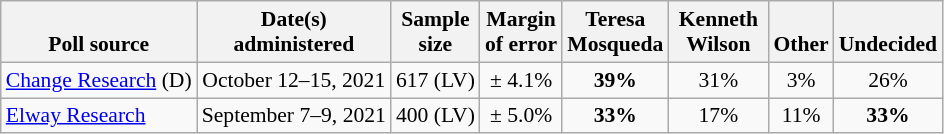<table class="wikitable" style="font-size:90%;text-align:center;">
<tr valign=bottom>
<th>Poll source</th>
<th>Date(s)<br>administered</th>
<th>Sample<br>size</th>
<th>Margin<br>of error</th>
<th style="width:60px;">Teresa<br>Mosqueda</th>
<th style="width:60px;">Kenneth<br>Wilson</th>
<th>Other</th>
<th>Undecided</th>
</tr>
<tr>
<td style="text-align:left;"><a href='#'>Change Research</a> (D)</td>
<td>October 12–15, 2021</td>
<td>617 (LV)</td>
<td>± 4.1%</td>
<td><strong>39%</strong></td>
<td>31%</td>
<td>3%</td>
<td>26%</td>
</tr>
<tr>
<td style="text-align:left;"><a href='#'>Elway Research</a></td>
<td>September 7–9, 2021</td>
<td>400 (LV)</td>
<td>± 5.0%</td>
<td><strong>33%</strong></td>
<td>17%</td>
<td>11%</td>
<td><strong>33%</strong></td>
</tr>
</table>
